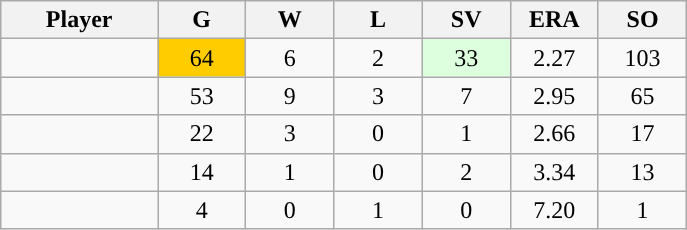<table class="wikitable sortable">
<tr>
<th bgcolor="#DDDDFF" width="16%">Player</th>
<th bgcolor="#DDDDFF" width="9%">G</th>
<th bgcolor="#DDDDFF" width="9%">W</th>
<th bgcolor="#DDDDFF" width="9%">L</th>
<th bgcolor="#DDDDFF" width="9%">SV</th>
<th bgcolor="#DDDDFF" width="9%">ERA</th>
<th bgcolor="#DDDDFF" width="9%">SO</th>
</tr>
<tr align="center">
<td></td>
<td style="background:#fc0;">64</td>
<td>6</td>
<td>2</td>
<td style="background:#DDFFDD;">33</td>
<td>2.27</td>
<td>103</td>
</tr>
<tr align="center">
<td></td>
<td>53</td>
<td>9</td>
<td>3</td>
<td>7</td>
<td>2.95</td>
<td>65</td>
</tr>
<tr align="center">
<td></td>
<td>22</td>
<td>3</td>
<td>0</td>
<td>1</td>
<td>2.66</td>
<td>17</td>
</tr>
<tr align="center">
<td></td>
<td>14</td>
<td>1</td>
<td>0</td>
<td>2</td>
<td>3.34</td>
<td>13</td>
</tr>
<tr align="center">
<td></td>
<td>4</td>
<td>0</td>
<td>1</td>
<td>0</td>
<td>7.20</td>
<td>1</td>
</tr>
</table>
